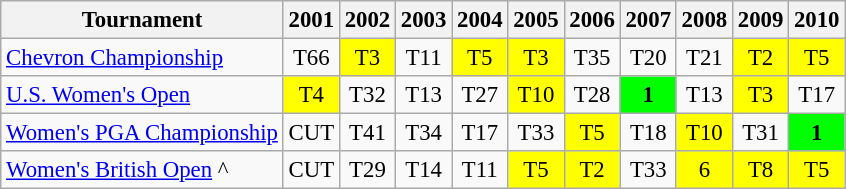<table class="wikitable" style="font-size:95%;text-align:center;">
<tr>
<th>Tournament</th>
<th>2001</th>
<th>2002</th>
<th>2003</th>
<th>2004</th>
<th>2005</th>
<th>2006</th>
<th>2007</th>
<th>2008</th>
<th>2009</th>
<th>2010</th>
</tr>
<tr>
<td align=left><a href='#'>Chevron Championship</a></td>
<td>T66</td>
<td style="background:yellow;">T3</td>
<td>T11</td>
<td style="background:yellow;">T5</td>
<td style="background:yellow;">T3</td>
<td>T35</td>
<td>T20</td>
<td>T21</td>
<td style="background:yellow;">T2</td>
<td style="background:yellow;">T5</td>
</tr>
<tr>
<td align=left><a href='#'>U.S. Women's Open</a></td>
<td style="background:yellow;">T4</td>
<td>T32</td>
<td>T13</td>
<td>T27</td>
<td style="background:yellow;">T10</td>
<td>T28</td>
<td style="background:lime;"><strong>1</strong></td>
<td>T13</td>
<td style="background:yellow;">T3</td>
<td>T17</td>
</tr>
<tr>
<td align=left><a href='#'>Women's PGA Championship</a></td>
<td>CUT</td>
<td>T41</td>
<td>T34</td>
<td>T17</td>
<td>T33</td>
<td style="background:yellow;">T5</td>
<td>T18</td>
<td style="background:yellow;">T10</td>
<td>T31</td>
<td style="background:lime;"><strong>1</strong></td>
</tr>
<tr>
<td align=left><a href='#'>Women's British Open</a> ^</td>
<td>CUT</td>
<td>T29</td>
<td>T14</td>
<td>T11</td>
<td style="background:yellow;">T5</td>
<td style="background:yellow;">T2</td>
<td>T33</td>
<td style="background:yellow;">6</td>
<td style="background:yellow;">T8</td>
<td style="background:yellow;">T5</td>
</tr>
</table>
